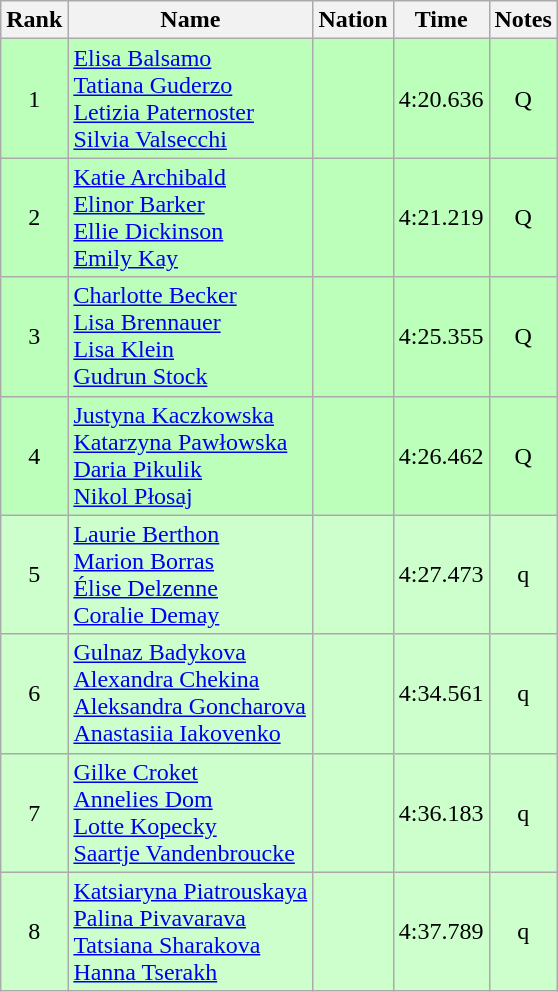<table class="wikitable sortable" style="text-align:center">
<tr>
<th>Rank</th>
<th>Name</th>
<th>Nation</th>
<th>Time</th>
<th>Notes</th>
</tr>
<tr bgcolor=bbffbb>
<td>1</td>
<td align=left><a href='#'>Elisa Balsamo</a><br><a href='#'>Tatiana Guderzo</a><br><a href='#'>Letizia Paternoster</a><br><a href='#'>Silvia Valsecchi</a></td>
<td align=left></td>
<td>4:20.636</td>
<td>Q</td>
</tr>
<tr bgcolor=bbffbb>
<td>2</td>
<td align=left><a href='#'>Katie Archibald</a><br><a href='#'>Elinor Barker</a><br><a href='#'>Ellie Dickinson</a><br><a href='#'>Emily Kay</a></td>
<td align=left></td>
<td>4:21.219</td>
<td>Q</td>
</tr>
<tr bgcolor=bbffbb>
<td>3</td>
<td align=left><a href='#'>Charlotte Becker</a><br><a href='#'>Lisa Brennauer</a><br><a href='#'>Lisa Klein</a><br><a href='#'>Gudrun Stock</a></td>
<td align=left></td>
<td>4:25.355</td>
<td>Q</td>
</tr>
<tr bgcolor=bbffbb>
<td>4</td>
<td align=left><a href='#'>Justyna Kaczkowska</a><br><a href='#'>Katarzyna Pawłowska</a><br><a href='#'>Daria Pikulik</a><br><a href='#'>Nikol Płosaj</a></td>
<td align=left></td>
<td>4:26.462</td>
<td>Q</td>
</tr>
<tr bgcolor=ccffcc>
<td>5</td>
<td align=left><a href='#'>Laurie Berthon</a><br><a href='#'>Marion Borras</a><br><a href='#'>Élise Delzenne</a><br><a href='#'>Coralie Demay</a></td>
<td align=left></td>
<td>4:27.473</td>
<td>q</td>
</tr>
<tr bgcolor=ccffcc>
<td>6</td>
<td align=left><a href='#'>Gulnaz Badykova</a><br><a href='#'>Alexandra Chekina</a><br><a href='#'>Aleksandra Goncharova</a><br><a href='#'>Anastasiia Iakovenko</a></td>
<td align=left></td>
<td>4:34.561</td>
<td>q</td>
</tr>
<tr bgcolor=ccffcc>
<td>7</td>
<td align=left><a href='#'>Gilke Croket</a><br><a href='#'>Annelies Dom</a><br><a href='#'>Lotte Kopecky</a><br><a href='#'>Saartje Vandenbroucke</a></td>
<td align=left></td>
<td>4:36.183</td>
<td>q</td>
</tr>
<tr bgcolor=ccffcc>
<td>8</td>
<td align=left><a href='#'>Katsiaryna Piatrouskaya</a><br><a href='#'>Palina Pivavarava</a><br><a href='#'>Tatsiana Sharakova</a><br><a href='#'>Hanna Tserakh</a></td>
<td align=left></td>
<td>4:37.789</td>
<td>q</td>
</tr>
</table>
